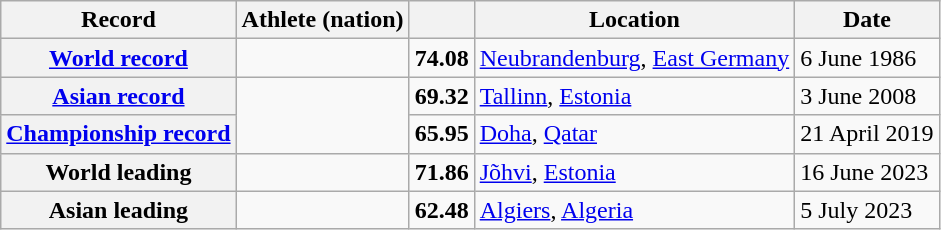<table class="wikitable">
<tr>
<th scope="col">Record</th>
<th scope="col">Athlete (nation)</th>
<th scope="col"></th>
<th scope="col">Location</th>
<th scope="col">Date</th>
</tr>
<tr>
<th scope="row"><a href='#'>World record</a></th>
<td></td>
<td align="center"><strong>74.08</strong></td>
<td><a href='#'>Neubrandenburg</a>, <a href='#'>East Germany</a></td>
<td>6 June 1986</td>
</tr>
<tr>
<th scope="row"><a href='#'>Asian record</a></th>
<td rowspan="2"></td>
<td align="center"><strong>69.32</strong></td>
<td><a href='#'>Tallinn</a>, <a href='#'>Estonia</a></td>
<td>3 June 2008</td>
</tr>
<tr>
<th><a href='#'>Championship record</a></th>
<td align="center"><strong>65.95</strong></td>
<td><a href='#'>Doha</a>, <a href='#'>Qatar</a></td>
<td>21 April 2019</td>
</tr>
<tr>
<th scope="row">World leading</th>
<td></td>
<td align="center"><strong>71.86</strong></td>
<td><a href='#'>Jõhvi</a>, <a href='#'>Estonia</a></td>
<td>16 June 2023</td>
</tr>
<tr>
<th scope="row">Asian leading</th>
<td></td>
<td align="center"><strong>62.48</strong></td>
<td><a href='#'>Algiers</a>, <a href='#'>Algeria</a></td>
<td>5 July 2023</td>
</tr>
</table>
